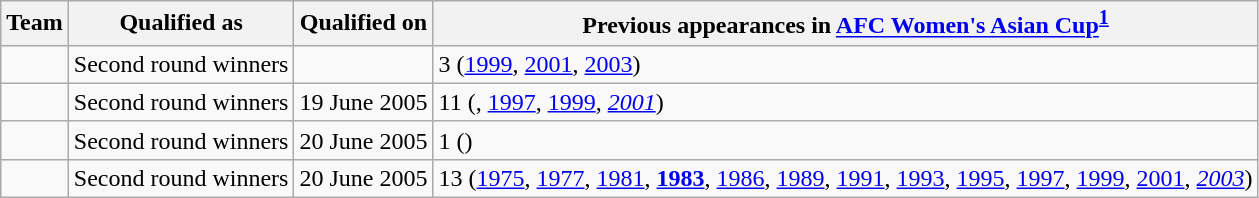<table class="wikitable sortable">
<tr>
<th>Team</th>
<th>Qualified as</th>
<th>Qualified on</th>
<th data-sort-type="number">Previous appearances in <a href='#'>AFC Women's Asian Cup</a><sup><strong><a href='#'>1</a></strong></sup></th>
</tr>
<tr>
<td></td>
<td>Second round winners</td>
<td></td>
<td>3  (<a href='#'>1999</a>, <a href='#'>2001</a>, <a href='#'>2003</a>)</td>
</tr>
<tr>
<td></td>
<td>Second round winners</td>
<td>19 June 2005</td>
<td>11 (, <a href='#'>1997</a>, <a href='#'>1999</a>, <em><a href='#'>2001</a></em>)</td>
</tr>
<tr>
<td></td>
<td>Second round winners</td>
<td>20 June 2005</td>
<td>1 ()</td>
</tr>
<tr>
<td></td>
<td>Second round winners</td>
<td>20 June 2005</td>
<td>13 (<a href='#'>1975</a>, <a href='#'>1977</a>, <a href='#'>1981</a>, <strong><a href='#'>1983</a></strong>, <a href='#'>1986</a>, <a href='#'>1989</a>, <a href='#'>1991</a>, <a href='#'>1993</a>, <a href='#'>1995</a>, <a href='#'>1997</a>, <a href='#'>1999</a>, <a href='#'>2001</a>, <em><a href='#'>2003</a></em>)</td>
</tr>
</table>
